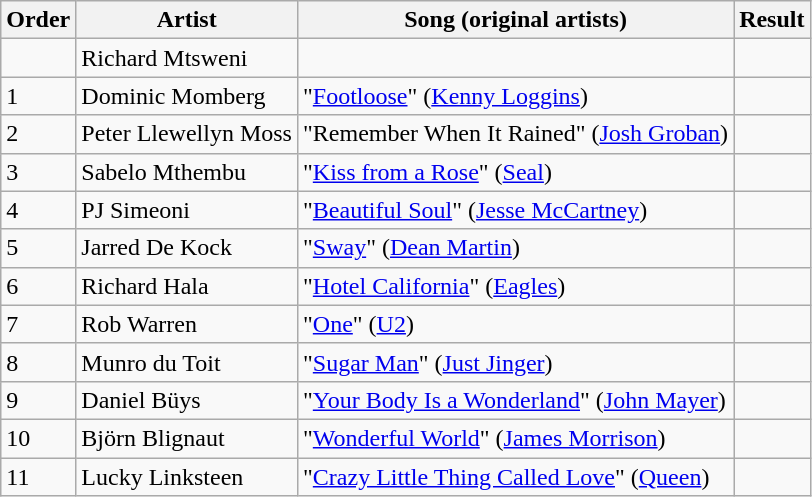<table class=wikitable>
<tr>
<th scope="col">Order</th>
<th scope="col">Artist</th>
<th scope="col">Song (original artists)</th>
<th scope="col">Result</th>
</tr>
<tr>
<td></td>
<td>Richard Mtsweni</td>
<td></td>
<td></td>
</tr>
<tr>
<td>1</td>
<td>Dominic Momberg</td>
<td>"<a href='#'>Footloose</a>" (<a href='#'>Kenny Loggins</a>)</td>
<td></td>
</tr>
<tr>
<td>2</td>
<td>Peter Llewellyn Moss</td>
<td>"Remember When It Rained" (<a href='#'>Josh Groban</a>)</td>
<td></td>
</tr>
<tr>
<td>3</td>
<td>Sabelo Mthembu</td>
<td>"<a href='#'>Kiss from a Rose</a>" (<a href='#'>Seal</a>)</td>
<td></td>
</tr>
<tr>
<td>4</td>
<td>PJ Simeoni</td>
<td>"<a href='#'>Beautiful Soul</a>" (<a href='#'>Jesse McCartney</a>)</td>
<td></td>
</tr>
<tr>
<td>5</td>
<td>Jarred De Kock</td>
<td>"<a href='#'>Sway</a>" (<a href='#'>Dean Martin</a>)</td>
<td></td>
</tr>
<tr>
<td>6</td>
<td>Richard Hala</td>
<td>"<a href='#'>Hotel California</a>" (<a href='#'>Eagles</a>)</td>
<td></td>
</tr>
<tr>
<td>7</td>
<td>Rob Warren</td>
<td>"<a href='#'>One</a>" (<a href='#'>U2</a>)</td>
<td></td>
</tr>
<tr>
<td>8</td>
<td>Munro du Toit</td>
<td>"<a href='#'>Sugar Man</a>" (<a href='#'>Just Jinger</a>)</td>
<td></td>
</tr>
<tr>
<td>9</td>
<td>Daniel Büys</td>
<td>"<a href='#'>Your Body Is a Wonderland</a>" (<a href='#'>John Mayer</a>)</td>
<td></td>
</tr>
<tr>
<td>10</td>
<td>Björn Blignaut</td>
<td>"<a href='#'>Wonderful World</a>" (<a href='#'>James Morrison</a>)</td>
<td></td>
</tr>
<tr>
<td>11</td>
<td>Lucky Linksteen</td>
<td>"<a href='#'>Crazy Little Thing Called Love</a>" (<a href='#'>Queen</a>)</td>
<td></td>
</tr>
</table>
